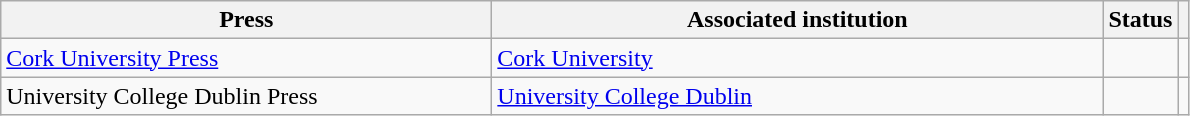<table class="wikitable sortable">
<tr>
<th style="width:20em">Press</th>
<th style="width:25em">Associated institution</th>
<th>Status</th>
<th></th>
</tr>
<tr>
<td><a href='#'>Cork University Press</a></td>
<td><a href='#'>Cork University</a></td>
<td></td>
<td></td>
</tr>
<tr>
<td>University College Dublin Press</td>
<td><a href='#'>University College Dublin</a></td>
<td></td>
<td></td>
</tr>
</table>
